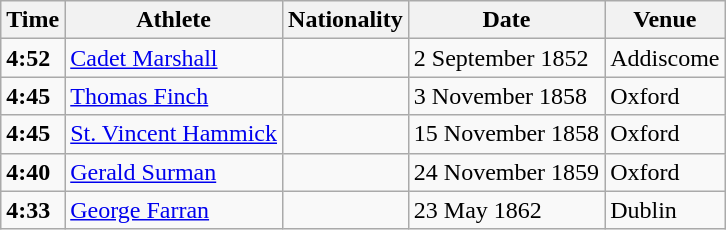<table class="wikitable">
<tr>
<th>Time</th>
<th>Athlete</th>
<th>Nationality</th>
<th>Date</th>
<th>Venue</th>
</tr>
<tr>
<td><strong>4:52</strong></td>
<td><a href='#'>Cadet Marshall</a></td>
<td></td>
<td>2 September 1852</td>
<td>Addiscome</td>
</tr>
<tr>
<td><strong>4:45</strong></td>
<td><a href='#'>Thomas Finch</a></td>
<td></td>
<td>3 November 1858</td>
<td>Oxford</td>
</tr>
<tr>
<td><strong>4:45</strong></td>
<td><a href='#'>St. Vincent Hammick</a></td>
<td></td>
<td>15 November 1858</td>
<td>Oxford</td>
</tr>
<tr>
<td><strong>4:40</strong></td>
<td><a href='#'>Gerald Surman</a></td>
<td></td>
<td>24 November 1859</td>
<td>Oxford</td>
</tr>
<tr>
<td><strong>4:33</strong></td>
<td><a href='#'>George Farran</a></td>
<td></td>
<td>23 May 1862</td>
<td>Dublin</td>
</tr>
</table>
